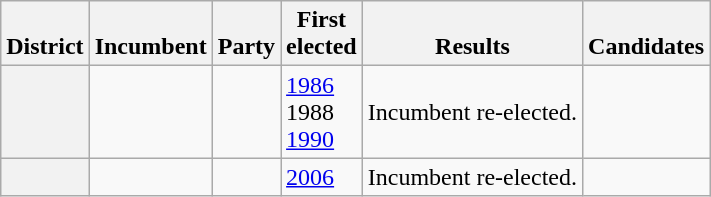<table class="wikitable sortable">
<tr valign=bottom>
<th>District</th>
<th>Incumbent</th>
<th>Party</th>
<th>First<br>elected</th>
<th>Results</th>
<th>Candidates</th>
</tr>
<tr>
<th></th>
<td></td>
<td></td>
<td><a href='#'>1986 </a><br>1988 <br><a href='#'>1990</a></td>
<td>Incumbent re-elected.</td>
<td nowrap></td>
</tr>
<tr>
<th></th>
<td></td>
<td></td>
<td><a href='#'>2006</a></td>
<td>Incumbent re-elected.</td>
<td nowrap></td>
</tr>
</table>
